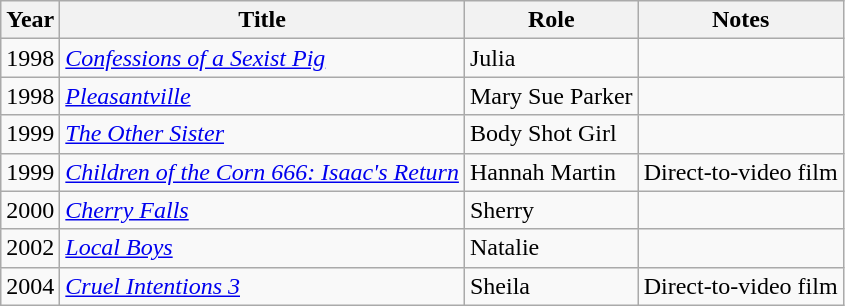<table class="wikitable sortable">
<tr>
<th>Year</th>
<th>Title</th>
<th>Role</th>
<th class="unsortable">Notes</th>
</tr>
<tr>
<td>1998</td>
<td><em><a href='#'>Confessions of a Sexist Pig</a></em></td>
<td>Julia</td>
<td></td>
</tr>
<tr>
<td>1998</td>
<td><a href='#'><em>Pleasantville</em></a></td>
<td>Mary Sue Parker</td>
<td></td>
</tr>
<tr>
<td>1999</td>
<td><em><a href='#'>The Other Sister</a></em></td>
<td>Body Shot Girl</td>
<td></td>
</tr>
<tr>
<td>1999</td>
<td><em><a href='#'>Children of the Corn 666: Isaac's Return</a></em></td>
<td>Hannah Martin</td>
<td>Direct-to-video film</td>
</tr>
<tr>
<td>2000</td>
<td><em><a href='#'>Cherry Falls</a></em></td>
<td>Sherry</td>
<td></td>
</tr>
<tr>
<td>2002</td>
<td><em><a href='#'>Local Boys</a></em></td>
<td>Natalie</td>
<td></td>
</tr>
<tr>
<td>2004</td>
<td><em><a href='#'>Cruel Intentions 3</a></em></td>
<td>Sheila</td>
<td>Direct-to-video film</td>
</tr>
</table>
